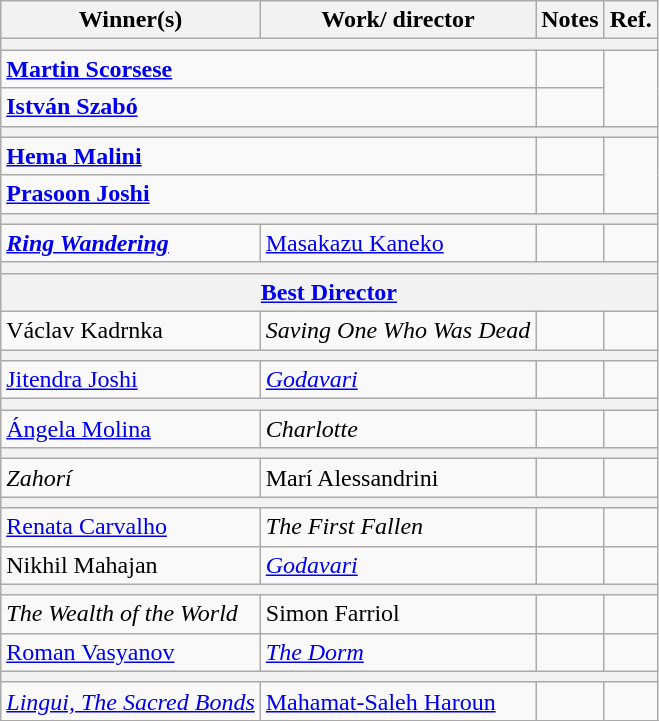<table class="wikitable">
<tr>
<th>Winner(s)</th>
<th>Work/ director</th>
<th>Notes</th>
<th>Ref.</th>
</tr>
<tr>
<th colspan =4></th>
</tr>
<tr>
<td colspan =2><strong><a href='#'>Martin Scorsese</a></strong></td>
<td></td>
<td rowspan=2></td>
</tr>
<tr>
<td colspan =2><strong><a href='#'>István Szabó</a></strong></td>
<td></td>
</tr>
<tr>
<th colspan =4></th>
</tr>
<tr>
<td colspan =2><strong><a href='#'>Hema Malini</a></strong></td>
<td></td>
<td rowspan=2></td>
</tr>
<tr>
<td colspan =2><strong><a href='#'>Prasoon Joshi</a></strong></td>
<td></td>
</tr>
<tr>
<th colspan =4></th>
</tr>
<tr>
<td><strong><em><a href='#'>Ring Wandering</a></em></strong></td>
<td><a href='#'>Masakazu Kaneko</a></td>
<td></td>
<td></td>
</tr>
<tr>
<th colspan =4></th>
</tr>
<tr>
<th colspan =4><a href='#'>Best Director</a></th>
</tr>
<tr>
<td>Václav Kadrnka</td>
<td><em>Saving One Who Was Dead</em></td>
<td></td>
<td></td>
</tr>
<tr>
<th colspan =4></th>
</tr>
<tr>
<td><a href='#'>Jitendra Joshi</a></td>
<td><em><a href='#'>Godavari</a></em></td>
<td></td>
<td></td>
</tr>
<tr>
<th colspan =4></th>
</tr>
<tr>
<td><a href='#'>Ángela Molina</a></td>
<td><em>Charlotte</em></td>
<td></td>
<td></td>
</tr>
<tr>
<th colspan =4></th>
</tr>
<tr>
<td><em>Zahorí</em></td>
<td>Marí Alessandrini</td>
<td></td>
<td></td>
</tr>
<tr>
<th colspan =4></th>
</tr>
<tr>
<td><a href='#'>Renata Carvalho</a></td>
<td><em>The First Fallen</em></td>
<td></td>
<td></td>
</tr>
<tr>
<td>Nikhil Mahajan</td>
<td><em><a href='#'>Godavari</a></em></td>
<td></td>
<td></td>
</tr>
<tr>
<th colspan =4></th>
</tr>
<tr>
<td><em>The Wealth of the World</em></td>
<td>Simon Farriol</td>
<td></td>
<td></td>
</tr>
<tr>
<td><a href='#'>Roman Vasyanov</a></td>
<td><em><a href='#'>The Dorm</a></em></td>
<td></td>
<td></td>
</tr>
<tr>
<th colspan =4></th>
</tr>
<tr>
<td><em><a href='#'>Lingui, The Sacred Bonds</a></em></td>
<td><a href='#'>Mahamat-Saleh Haroun</a></td>
<td></td>
<td></td>
</tr>
<tr>
</tr>
</table>
